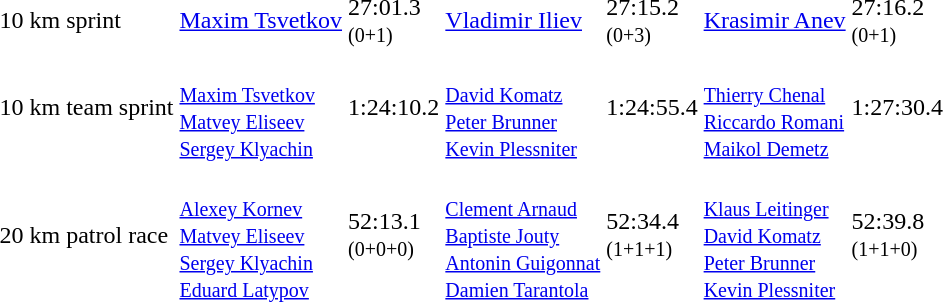<table>
<tr>
<td>10 km sprint</td>
<td><a href='#'>Maxim Tsvetkov</a><br></td>
<td>27:01.3<br><small>(0+1)</small></td>
<td><a href='#'>Vladimir Iliev</a><br></td>
<td>27:15.2<br><small>(0+3)</small></td>
<td><a href='#'>Krasimir Anev</a><br></td>
<td>27:16.2<br><small>(0+1)</small></td>
</tr>
<tr>
<td>10 km team sprint</td>
<td><br><small><a href='#'>Maxim Tsvetkov</a><br><a href='#'>Matvey Eliseev</a><br><a href='#'>Sergey Klyachin</a></small></td>
<td>1:24:10.2</td>
<td><br><small><a href='#'>David Komatz</a><br><a href='#'>Peter Brunner</a><br><a href='#'>Kevin Plessniter</a></small></td>
<td>1:24:55.4</td>
<td><br><small><a href='#'>Thierry Chenal</a><br><a href='#'>Riccardo Romani</a><br><a href='#'>Maikol Demetz</a></small></td>
<td>1:27:30.4</td>
</tr>
<tr>
<td>20 km patrol race</td>
<td><br><small><a href='#'>Alexey Kornev</a><br><a href='#'>Matvey Eliseev</a><br><a href='#'>Sergey Klyachin</a><br><a href='#'>Eduard Latypov</a></small></td>
<td>52:13.1<br><small>(0+0+0)</small></td>
<td><br><small><a href='#'>Clement Arnaud</a><br><a href='#'>Baptiste Jouty</a><br><a href='#'>Antonin Guigonnat</a><br><a href='#'>Damien Tarantola</a></small></td>
<td>52:34.4<br><small>(1+1+1)</small></td>
<td><br><small><a href='#'>Klaus Leitinger</a><br><a href='#'>David Komatz</a><br><a href='#'>Peter Brunner</a><br><a href='#'>Kevin Plessniter</a></small></td>
<td>52:39.8<br><small>(1+1+0)</small></td>
</tr>
</table>
